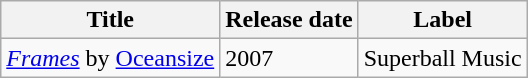<table class="wikitable">
<tr>
<th>Title</th>
<th>Release date</th>
<th>Label</th>
</tr>
<tr>
<td><em><a href='#'>Frames</a></em> by <a href='#'>Oceansize</a></td>
<td>2007</td>
<td>Superball Music</td>
</tr>
</table>
